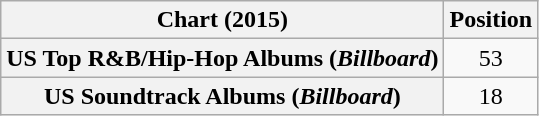<table class="wikitable sortable plainrowheaders" style="text-align:center">
<tr>
<th scope="col">Chart (2015)</th>
<th scope="col">Position</th>
</tr>
<tr>
<th scope="row">US Top R&B/Hip-Hop Albums (<em>Billboard</em>)</th>
<td>53</td>
</tr>
<tr>
<th scope="row">US Soundtrack Albums (<em>Billboard</em>)</th>
<td>18</td>
</tr>
</table>
